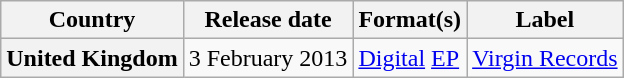<table class="wikitable plainrowheaders">
<tr>
<th scope="col">Country</th>
<th scope="col">Release date</th>
<th scope="col">Format(s)</th>
<th scope="col">Label</th>
</tr>
<tr>
<th scope="row">United Kingdom</th>
<td>3 February 2013</td>
<td><a href='#'>Digital</a> <a href='#'>EP</a></td>
<td><a href='#'>Virgin Records</a></td>
</tr>
</table>
